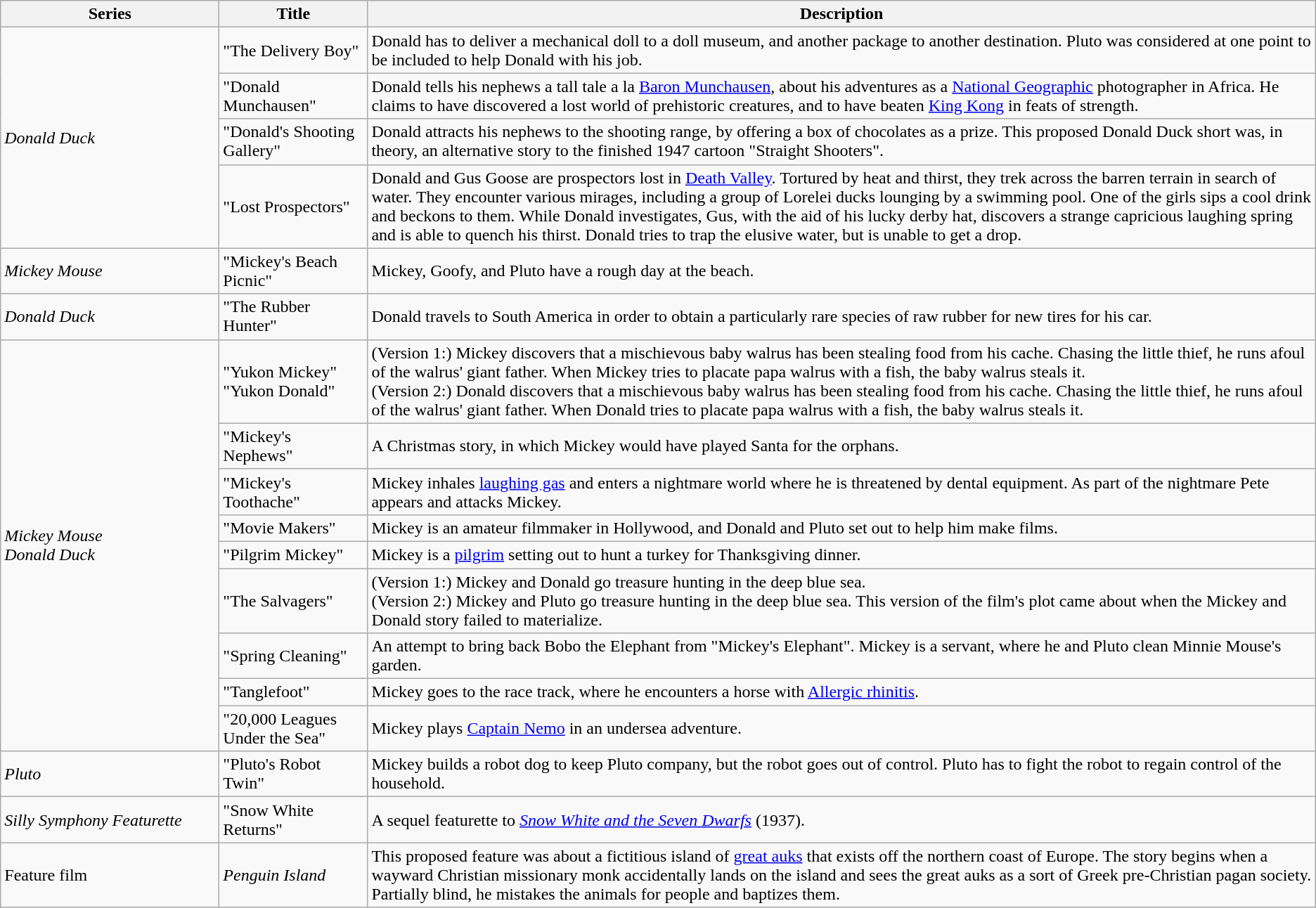<table class="wikitable">
<tr>
<th style="width:150pt;">Series</th>
<th style="width:100pt;">Title</th>
<th>Description</th>
</tr>
<tr>
<td rowspan="4"><em>Donald Duck</em></td>
<td>"The Delivery Boy"</td>
<td>Donald has to deliver a mechanical doll to a doll museum, and another package to another destination. Pluto was considered at one point to be included to help Donald with his job.</td>
</tr>
<tr>
<td>"Donald Munchausen"</td>
<td>Donald tells his nephews a tall tale a la <a href='#'>Baron Munchausen</a>, about his adventures as a <a href='#'>National Geographic</a> photographer in Africa. He claims to have discovered a lost world of prehistoric creatures, and to have beaten <a href='#'>King Kong</a> in feats of strength.</td>
</tr>
<tr>
<td>"Donald's Shooting Gallery"</td>
<td>Donald attracts his nephews to the shooting range, by offering a box of chocolates as a prize. This proposed Donald Duck short was, in theory, an alternative story to the finished 1947 cartoon "Straight Shooters".</td>
</tr>
<tr>
<td>"Lost Prospectors"</td>
<td>Donald and Gus Goose are prospectors lost in <a href='#'>Death Valley</a>. Tortured by heat and thirst, they trek across the barren terrain in search of water. They encounter various mirages, including a group of Lorelei ducks lounging by a swimming pool. One of the girls sips a cool drink and beckons to them. While Donald investigates, Gus, with the aid of his lucky derby hat, discovers a strange capricious laughing spring and is able to quench his thirst. Donald tries to trap the elusive water, but is unable to get a drop.</td>
</tr>
<tr>
<td><em>Mickey Mouse</em></td>
<td>"Mickey's Beach Picnic"</td>
<td>Mickey, Goofy, and Pluto have a rough day at the beach.</td>
</tr>
<tr>
<td><em>Donald Duck</em></td>
<td>"The Rubber Hunter"</td>
<td>Donald travels to South America in order to obtain a particularly rare species of raw rubber for new tires for his car.</td>
</tr>
<tr>
<td rowspan="9"><em>Mickey Mouse</em> <br> <em>Donald Duck</em></td>
<td>"Yukon Mickey" <br> "Yukon Donald"</td>
<td>(Version 1:) Mickey discovers that a mischievous baby walrus has been stealing food from his cache. Chasing the little thief, he runs afoul of the walrus' giant father. When Mickey tries to placate papa walrus with a fish, the baby walrus steals it. <br> (Version 2:) Donald discovers that a mischievous baby walrus has been stealing food from his cache. Chasing the little thief, he runs afoul of the walrus' giant father. When Donald tries to placate papa walrus with a fish, the baby walrus steals it.</td>
</tr>
<tr>
<td>"Mickey's Nephews"</td>
<td>A Christmas story, in which Mickey would have played Santa for the orphans.</td>
</tr>
<tr>
<td>"Mickey's Toothache"</td>
<td>Mickey inhales <a href='#'>laughing gas</a> and enters a nightmare world where he is threatened by dental equipment. As part of the nightmare Pete appears and attacks Mickey.</td>
</tr>
<tr>
<td>"Movie Makers"</td>
<td>Mickey is an amateur filmmaker in Hollywood, and Donald and Pluto set out to help him make films.</td>
</tr>
<tr>
<td>"Pilgrim Mickey"</td>
<td>Mickey is a <a href='#'>pilgrim</a> setting out to hunt a turkey for Thanksgiving dinner.</td>
</tr>
<tr>
<td>"The Salvagers"</td>
<td>(Version 1:) Mickey and Donald go treasure hunting in the deep blue sea.<br> (Version 2:) Mickey and Pluto go treasure hunting in the deep blue sea. This version of the film's plot came about when the Mickey and Donald story failed to materialize.</td>
</tr>
<tr>
<td>"Spring Cleaning"</td>
<td>An attempt to bring back Bobo the Elephant from "Mickey's Elephant". Mickey is a servant, where he and Pluto clean Minnie Mouse's garden.</td>
</tr>
<tr>
<td>"Tanglefoot"</td>
<td>Mickey goes to the race track, where he encounters a horse with <a href='#'>Allergic rhinitis</a>.</td>
</tr>
<tr>
<td>"20,000 Leagues Under the Sea"</td>
<td>Mickey plays <a href='#'>Captain Nemo</a> in an undersea adventure.</td>
</tr>
<tr>
<td><em>Pluto</em></td>
<td>"Pluto's Robot Twin"</td>
<td>Mickey builds a robot dog to keep Pluto company, but the robot goes out of control. Pluto has to fight the robot to regain control of the household.</td>
</tr>
<tr>
<td><em>Silly Symphony Featurette</em></td>
<td>"Snow White Returns"</td>
<td>A sequel featurette to <em><a href='#'>Snow White and the Seven Dwarfs</a></em> (1937).</td>
</tr>
<tr>
<td>Feature film</td>
<td><em>Penguin Island</em></td>
<td>This proposed feature was about a fictitious island of <a href='#'>great auks</a> that exists off the northern coast of Europe. The story begins when a wayward Christian missionary monk accidentally lands on the island and sees the great auks as a sort of Greek pre-Christian pagan society. Partially blind, he mistakes the animals for people and baptizes them.</td>
</tr>
</table>
